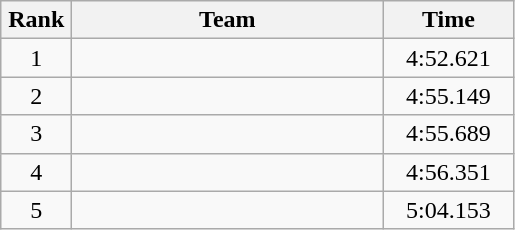<table class=wikitable style="text-align:center">
<tr>
<th width=40>Rank</th>
<th width=200>Team</th>
<th width=80>Time</th>
</tr>
<tr>
<td>1</td>
<td align=left></td>
<td>4:52.621</td>
</tr>
<tr>
<td>2</td>
<td align=left></td>
<td>4:55.149</td>
</tr>
<tr>
<td>3</td>
<td align=left></td>
<td>4:55.689</td>
</tr>
<tr>
<td>4</td>
<td align=left></td>
<td>4:56.351</td>
</tr>
<tr>
<td>5</td>
<td align=left></td>
<td>5:04.153</td>
</tr>
</table>
